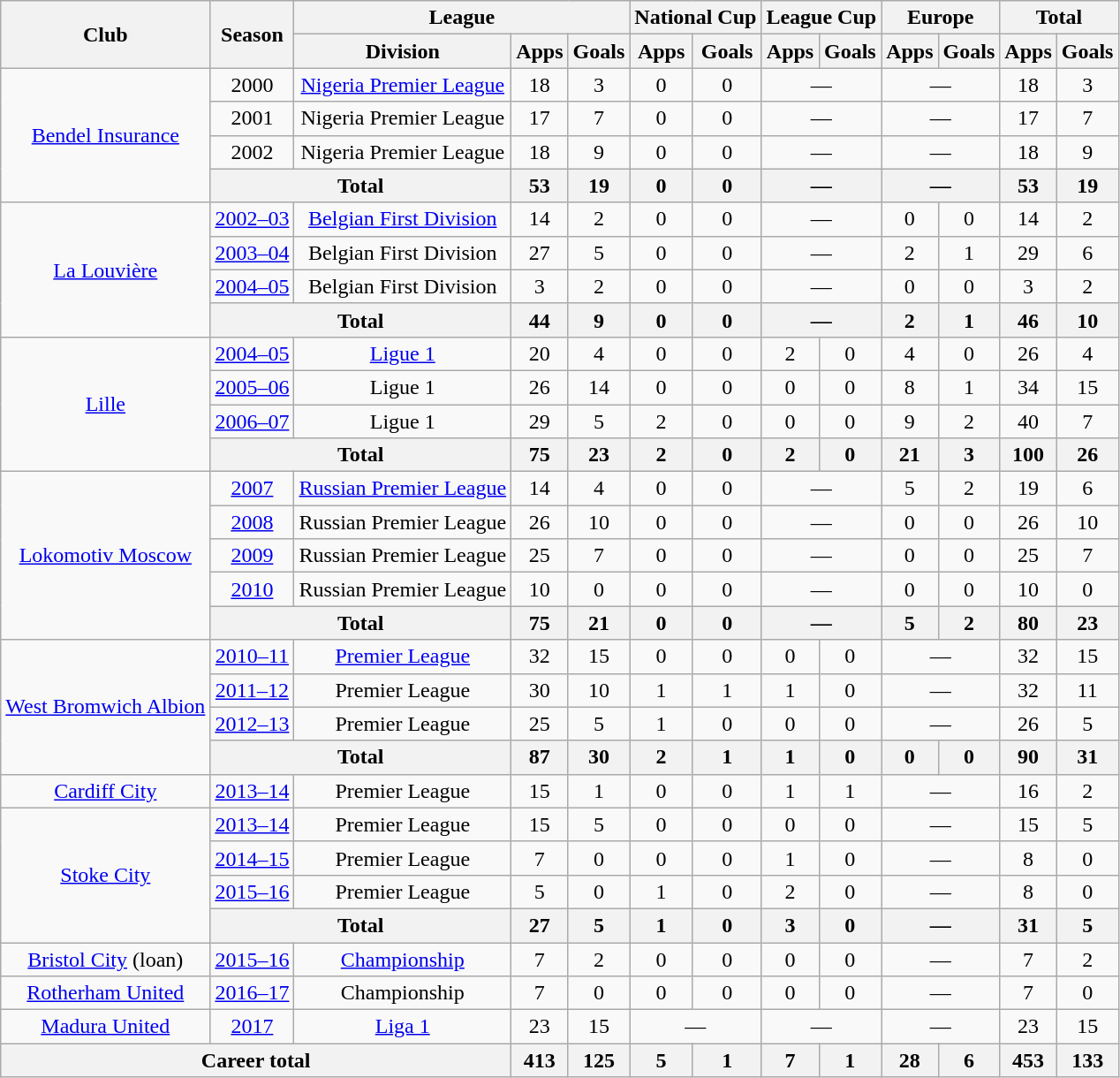<table class="wikitable" style="text-align: center">
<tr>
<th rowspan="2">Club</th>
<th rowspan="2">Season</th>
<th colspan="3">League</th>
<th colspan="2">National Cup</th>
<th colspan="2">League Cup</th>
<th colspan="2">Europe</th>
<th colspan="2">Total</th>
</tr>
<tr>
<th>Division</th>
<th>Apps</th>
<th>Goals</th>
<th>Apps</th>
<th>Goals</th>
<th>Apps</th>
<th>Goals</th>
<th>Apps</th>
<th>Goals</th>
<th>Apps</th>
<th>Goals</th>
</tr>
<tr>
<td rowspan=4><a href='#'>Bendel Insurance</a></td>
<td>2000</td>
<td><a href='#'>Nigeria Premier League</a></td>
<td>18</td>
<td>3</td>
<td>0</td>
<td>0</td>
<td colspan="2">—</td>
<td colspan="2">—</td>
<td>18</td>
<td>3</td>
</tr>
<tr>
<td>2001</td>
<td>Nigeria Premier League</td>
<td>17</td>
<td>7</td>
<td>0</td>
<td>0</td>
<td colspan="2">—</td>
<td colspan="2">—</td>
<td>17</td>
<td>7</td>
</tr>
<tr>
<td>2002</td>
<td>Nigeria Premier League</td>
<td>18</td>
<td>9</td>
<td>0</td>
<td>0</td>
<td colspan="2">—</td>
<td colspan="2">—</td>
<td>18</td>
<td>9</td>
</tr>
<tr>
<th colspan="2">Total</th>
<th>53</th>
<th>19</th>
<th>0</th>
<th>0</th>
<th colspan="2">—</th>
<th colspan="2">—</th>
<th>53</th>
<th>19</th>
</tr>
<tr>
<td rowspan="4"><a href='#'>La Louvière</a></td>
<td><a href='#'>2002–03</a></td>
<td><a href='#'>Belgian First Division</a></td>
<td>14</td>
<td>2</td>
<td>0</td>
<td>0</td>
<td colspan="2">—</td>
<td>0</td>
<td>0</td>
<td>14</td>
<td>2</td>
</tr>
<tr>
<td><a href='#'>2003–04</a></td>
<td>Belgian First Division</td>
<td>27</td>
<td>5</td>
<td>0</td>
<td>0</td>
<td colspan="2">—</td>
<td>2</td>
<td>1</td>
<td>29</td>
<td>6</td>
</tr>
<tr>
<td><a href='#'>2004–05</a></td>
<td>Belgian First Division</td>
<td>3</td>
<td>2</td>
<td>0</td>
<td>0</td>
<td colspan="2">—</td>
<td>0</td>
<td>0</td>
<td>3</td>
<td>2</td>
</tr>
<tr>
<th colspan="2">Total</th>
<th>44</th>
<th>9</th>
<th>0</th>
<th>0</th>
<th colspan="2">—</th>
<th>2</th>
<th>1</th>
<th>46</th>
<th>10</th>
</tr>
<tr>
<td rowspan="4"><a href='#'>Lille</a></td>
<td><a href='#'>2004–05</a></td>
<td><a href='#'>Ligue 1</a></td>
<td>20</td>
<td>4</td>
<td>0</td>
<td>0</td>
<td>2</td>
<td>0</td>
<td>4</td>
<td>0</td>
<td>26</td>
<td>4</td>
</tr>
<tr>
<td><a href='#'>2005–06</a></td>
<td>Ligue 1</td>
<td>26</td>
<td>14</td>
<td>0</td>
<td>0</td>
<td>0</td>
<td>0</td>
<td>8</td>
<td>1</td>
<td>34</td>
<td>15</td>
</tr>
<tr>
<td><a href='#'>2006–07</a></td>
<td>Ligue 1</td>
<td>29</td>
<td>5</td>
<td>2</td>
<td>0</td>
<td>0</td>
<td>0</td>
<td>9</td>
<td>2</td>
<td>40</td>
<td>7</td>
</tr>
<tr>
<th colspan="2">Total</th>
<th>75</th>
<th>23</th>
<th>2</th>
<th>0</th>
<th>2</th>
<th>0</th>
<th>21</th>
<th>3</th>
<th>100</th>
<th>26</th>
</tr>
<tr>
<td rowspan="5"><a href='#'>Lokomotiv Moscow</a></td>
<td><a href='#'>2007</a></td>
<td><a href='#'>Russian Premier League</a></td>
<td>14</td>
<td>4</td>
<td>0</td>
<td>0</td>
<td colspan="2">—</td>
<td>5</td>
<td>2</td>
<td>19</td>
<td>6</td>
</tr>
<tr>
<td><a href='#'>2008</a></td>
<td>Russian Premier League</td>
<td>26</td>
<td>10</td>
<td>0</td>
<td>0</td>
<td colspan="2">—</td>
<td>0</td>
<td>0</td>
<td>26</td>
<td>10</td>
</tr>
<tr>
<td><a href='#'>2009</a></td>
<td>Russian Premier League</td>
<td>25</td>
<td>7</td>
<td>0</td>
<td>0</td>
<td colspan="2">—</td>
<td>0</td>
<td>0</td>
<td>25</td>
<td>7</td>
</tr>
<tr>
<td><a href='#'>2010</a></td>
<td>Russian Premier League</td>
<td>10</td>
<td>0</td>
<td>0</td>
<td>0</td>
<td colspan="2">—</td>
<td>0</td>
<td>0</td>
<td>10</td>
<td>0</td>
</tr>
<tr>
<th colspan="2">Total</th>
<th>75</th>
<th>21</th>
<th>0</th>
<th>0</th>
<th colspan="2">—</th>
<th>5</th>
<th>2</th>
<th>80</th>
<th>23</th>
</tr>
<tr>
<td rowspan="4"><a href='#'>West Bromwich Albion</a></td>
<td><a href='#'>2010–11</a></td>
<td><a href='#'>Premier League</a></td>
<td>32</td>
<td>15</td>
<td>0</td>
<td>0</td>
<td>0</td>
<td>0</td>
<td colspan="2">—</td>
<td>32</td>
<td>15</td>
</tr>
<tr>
<td><a href='#'>2011–12</a></td>
<td>Premier League</td>
<td>30</td>
<td>10</td>
<td>1</td>
<td>1</td>
<td>1</td>
<td>0</td>
<td colspan="2">—</td>
<td>32</td>
<td>11</td>
</tr>
<tr>
<td><a href='#'>2012–13</a></td>
<td>Premier League</td>
<td>25</td>
<td>5</td>
<td>1</td>
<td>0</td>
<td>0</td>
<td>0</td>
<td colspan="2">—</td>
<td>26</td>
<td>5</td>
</tr>
<tr>
<th colspan="2">Total</th>
<th>87</th>
<th>30</th>
<th>2</th>
<th>1</th>
<th>1</th>
<th>0</th>
<th>0</th>
<th>0</th>
<th>90</th>
<th>31</th>
</tr>
<tr>
<td><a href='#'>Cardiff City</a></td>
<td><a href='#'>2013–14</a></td>
<td>Premier League</td>
<td>15</td>
<td>1</td>
<td>0</td>
<td>0</td>
<td>1</td>
<td>1</td>
<td colspan="2">—</td>
<td>16</td>
<td>2</td>
</tr>
<tr>
<td rowspan="4"><a href='#'>Stoke City</a></td>
<td><a href='#'>2013–14</a></td>
<td>Premier League</td>
<td>15</td>
<td>5</td>
<td>0</td>
<td>0</td>
<td>0</td>
<td>0</td>
<td colspan="2">—</td>
<td>15</td>
<td>5</td>
</tr>
<tr>
<td><a href='#'>2014–15</a></td>
<td>Premier League</td>
<td>7</td>
<td>0</td>
<td>0</td>
<td>0</td>
<td>1</td>
<td>0</td>
<td colspan="2">—</td>
<td>8</td>
<td>0</td>
</tr>
<tr>
<td><a href='#'>2015–16</a></td>
<td>Premier League</td>
<td>5</td>
<td>0</td>
<td>1</td>
<td>0</td>
<td>2</td>
<td>0</td>
<td colspan="2">—</td>
<td>8</td>
<td>0</td>
</tr>
<tr>
<th colspan="2">Total</th>
<th>27</th>
<th>5</th>
<th>1</th>
<th>0</th>
<th>3</th>
<th>0</th>
<th colspan="2">—</th>
<th>31</th>
<th>5</th>
</tr>
<tr>
<td><a href='#'>Bristol City</a> (loan)</td>
<td><a href='#'>2015–16</a></td>
<td><a href='#'>Championship</a></td>
<td>7</td>
<td>2</td>
<td>0</td>
<td>0</td>
<td>0</td>
<td>0</td>
<td colspan="2">—</td>
<td>7</td>
<td>2</td>
</tr>
<tr>
<td><a href='#'>Rotherham United</a></td>
<td><a href='#'>2016–17</a></td>
<td>Championship</td>
<td>7</td>
<td>0</td>
<td>0</td>
<td>0</td>
<td>0</td>
<td>0</td>
<td colspan="2">—</td>
<td>7</td>
<td>0</td>
</tr>
<tr>
<td><a href='#'>Madura United</a></td>
<td><a href='#'>2017</a></td>
<td><a href='#'>Liga 1</a></td>
<td>23</td>
<td>15</td>
<td colspan="2">—</td>
<td colspan="2">—</td>
<td colspan="2">—</td>
<td>23</td>
<td>15</td>
</tr>
<tr>
<th colspan="3">Career total</th>
<th>413</th>
<th>125</th>
<th>5</th>
<th>1</th>
<th>7</th>
<th>1</th>
<th>28</th>
<th>6</th>
<th>453</th>
<th>133</th>
</tr>
</table>
